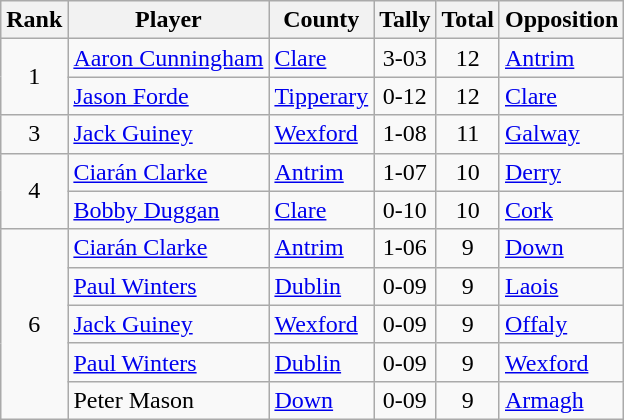<table class="wikitable">
<tr>
<th>Rank</th>
<th>Player</th>
<th>County</th>
<th>Tally</th>
<th>Total</th>
<th>Opposition</th>
</tr>
<tr>
<td rowspan=2 align=center>1</td>
<td><a href='#'>Aaron Cunningham</a></td>
<td><a href='#'>Clare</a></td>
<td align=center>3-03</td>
<td align=center>12</td>
<td><a href='#'>Antrim</a></td>
</tr>
<tr>
<td><a href='#'>Jason Forde</a></td>
<td><a href='#'>Tipperary</a></td>
<td align=center>0-12</td>
<td align=center>12</td>
<td><a href='#'>Clare</a></td>
</tr>
<tr>
<td rowspan=1 align=center>3</td>
<td><a href='#'>Jack Guiney</a></td>
<td><a href='#'>Wexford</a></td>
<td align=center>1-08</td>
<td align=center>11</td>
<td><a href='#'>Galway</a></td>
</tr>
<tr>
<td rowspan=2 align=center>4</td>
<td><a href='#'>Ciarán Clarke</a></td>
<td><a href='#'>Antrim</a></td>
<td align=center>1-07</td>
<td align=center>10</td>
<td><a href='#'>Derry</a></td>
</tr>
<tr>
<td><a href='#'>Bobby Duggan</a></td>
<td><a href='#'>Clare</a></td>
<td align=center>0-10</td>
<td align=center>10</td>
<td><a href='#'>Cork</a></td>
</tr>
<tr>
<td rowspan=5 align=center>6</td>
<td><a href='#'>Ciarán Clarke</a></td>
<td><a href='#'>Antrim</a></td>
<td align=center>1-06</td>
<td align=center>9</td>
<td><a href='#'>Down</a></td>
</tr>
<tr>
<td><a href='#'>Paul Winters</a></td>
<td><a href='#'>Dublin</a></td>
<td align=center>0-09</td>
<td align=center>9</td>
<td><a href='#'>Laois</a></td>
</tr>
<tr>
<td><a href='#'>Jack Guiney</a></td>
<td><a href='#'>Wexford</a></td>
<td align=center>0-09</td>
<td align=center>9</td>
<td><a href='#'>Offaly</a></td>
</tr>
<tr>
<td><a href='#'>Paul Winters</a></td>
<td><a href='#'>Dublin</a></td>
<td align=center>0-09</td>
<td align=center>9</td>
<td><a href='#'>Wexford</a></td>
</tr>
<tr>
<td>Peter Mason</td>
<td><a href='#'>Down</a></td>
<td align=center>0-09</td>
<td align=center>9</td>
<td><a href='#'>Armagh</a></td>
</tr>
</table>
